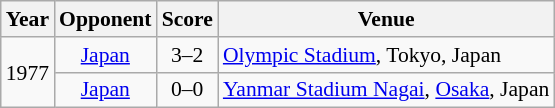<table class="wikitable" style="font-size: 90%; text-align:left">
<tr>
<th>Year</th>
<th>Opponent</th>
<th>Score</th>
<th>Venue</th>
</tr>
<tr>
<td rowspan=2>1977</td>
<td align=center> <a href='#'>Japan</a></td>
<td align=center>3–2</td>
<td><a href='#'>Olympic Stadium</a>, Tokyo, Japan</td>
</tr>
<tr>
<td align=center> <a href='#'>Japan</a></td>
<td align=center>0–0</td>
<td><a href='#'>Yanmar Stadium Nagai</a>, <a href='#'>Osaka</a>, Japan</td>
</tr>
</table>
